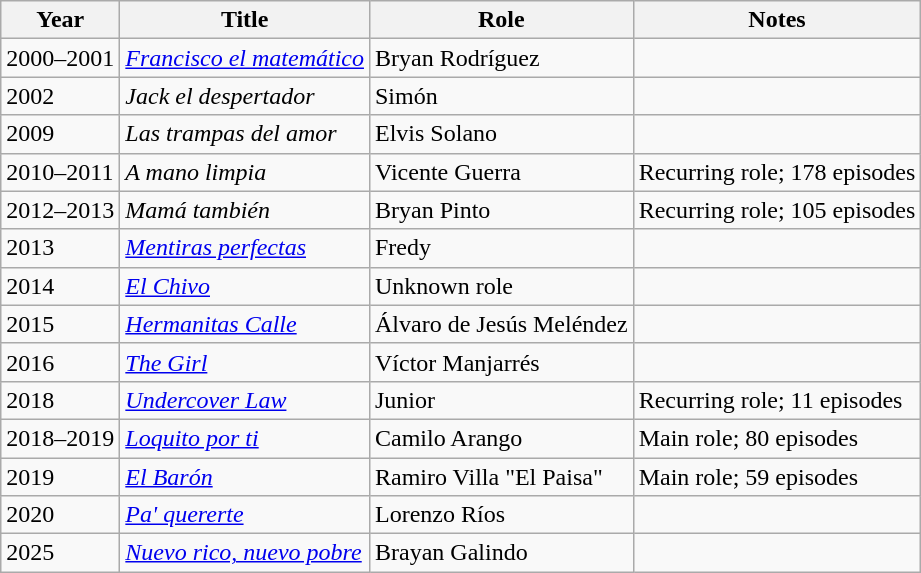<table class="wikitable sortable">
<tr>
<th>Year</th>
<th>Title</th>
<th>Role</th>
<th>Notes</th>
</tr>
<tr>
<td>2000–2001</td>
<td><em><a href='#'>Francisco el matemático</a></em></td>
<td>Bryan Rodríguez</td>
<td></td>
</tr>
<tr>
<td>2002</td>
<td><em>Jack el despertador</em></td>
<td>Simón</td>
<td></td>
</tr>
<tr>
<td>2009</td>
<td><em>Las trampas del amor</em></td>
<td>Elvis Solano</td>
<td></td>
</tr>
<tr>
<td>2010–2011</td>
<td><em>A mano limpia</em></td>
<td>Vicente Guerra</td>
<td>Recurring role; 178 episodes</td>
</tr>
<tr>
<td>2012–2013</td>
<td><em>Mamá también</em></td>
<td>Bryan Pinto</td>
<td>Recurring role; 105 episodes</td>
</tr>
<tr>
<td>2013</td>
<td><em><a href='#'>Mentiras perfectas</a></em></td>
<td>Fredy</td>
<td></td>
</tr>
<tr>
<td>2014</td>
<td><em><a href='#'>El Chivo</a></em></td>
<td>Unknown role</td>
<td></td>
</tr>
<tr>
<td>2015</td>
<td><em><a href='#'>Hermanitas Calle</a></em></td>
<td>Álvaro de Jesús Meléndez</td>
<td></td>
</tr>
<tr>
<td>2016</td>
<td><em><a href='#'>The Girl</a></em></td>
<td>Víctor Manjarrés</td>
<td></td>
</tr>
<tr>
<td>2018</td>
<td><em><a href='#'>Undercover Law</a></em></td>
<td>Junior</td>
<td>Recurring role; 11 episodes</td>
</tr>
<tr>
<td>2018–2019</td>
<td><em><a href='#'>Loquito por ti</a></em></td>
<td>Camilo Arango</td>
<td>Main role; 80 episodes</td>
</tr>
<tr>
<td>2019</td>
<td><em><a href='#'>El Barón</a></em></td>
<td>Ramiro Villa "El Paisa"</td>
<td>Main role; 59 episodes</td>
</tr>
<tr>
<td>2020</td>
<td><em><a href='#'>Pa' quererte</a></em></td>
<td>Lorenzo Ríos</td>
<td></td>
</tr>
<tr>
<td>2025</td>
<td><em><a href='#'>Nuevo rico, nuevo pobre</a></em></td>
<td>Brayan Galindo</td>
<td></td>
</tr>
</table>
